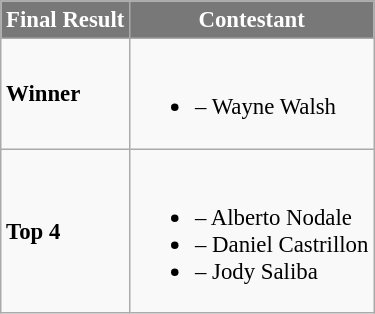<table class="wikitable"  style="font-size: 95%;">
<tr>
<th style="background-color:#787878;color:#FFFFFF;">Final Result</th>
<th style="background-color:#787878;color:#FFFFFF;">Contestant</th>
</tr>
<tr>
<td><strong>Winner</strong></td>
<td><br><ul><li><strong></strong> – Wayne Walsh</li></ul></td>
</tr>
<tr>
<td><strong>Top 4</strong></td>
<td><br><ul><li><strong></strong> – Alberto Nodale</li><li><strong></strong> – Daniel Castrillon</li><li><strong></strong> – Jody Saliba</li></ul></td>
</tr>
</table>
